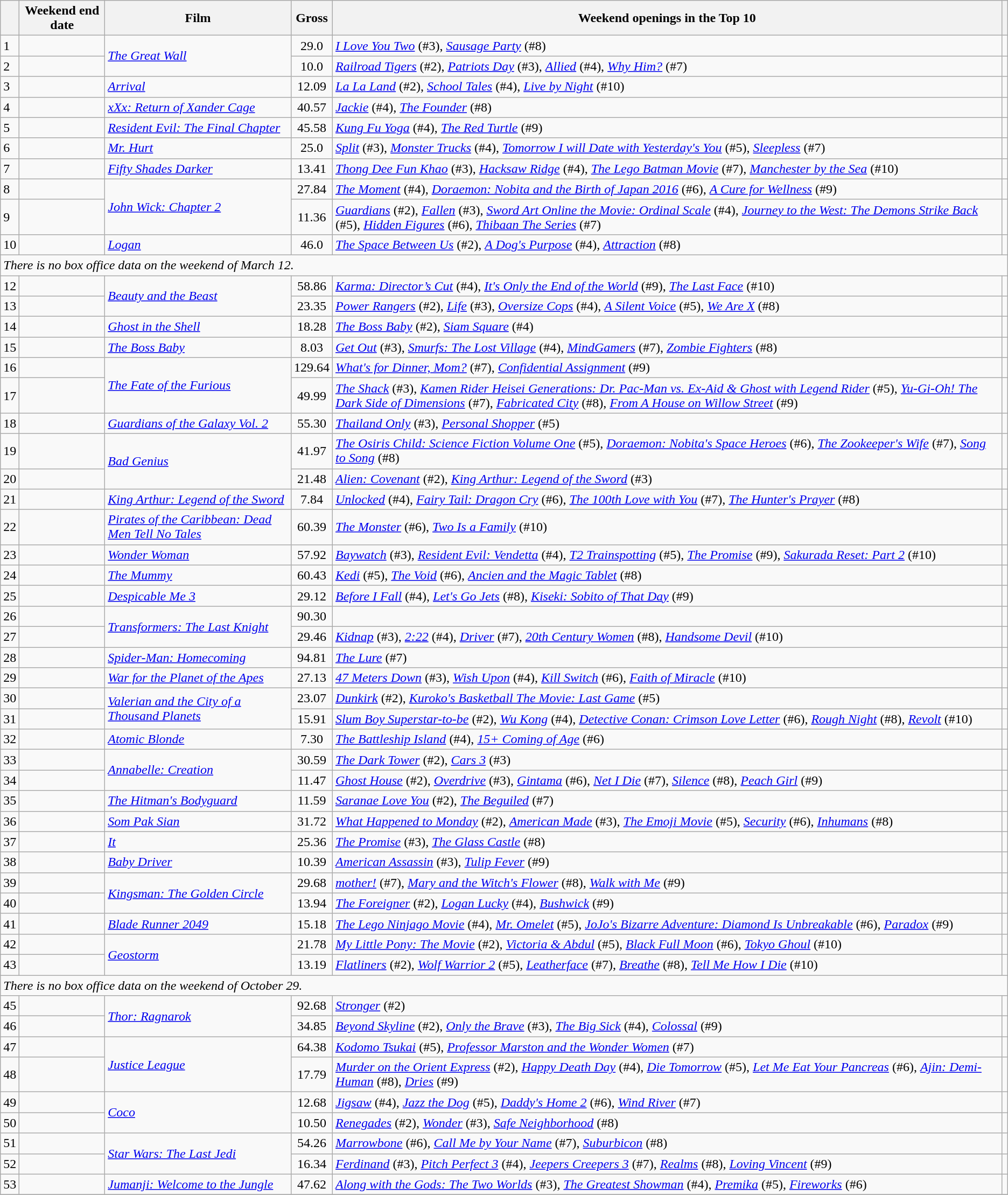<table class="wikitable sortable">
<tr>
<th></th>
<th>Weekend end date</th>
<th>Film</th>
<th>Gross<br></th>
<th>Weekend openings in the Top 10</th>
<th class="unsortable"></th>
</tr>
<tr>
<td>1</td>
<td></td>
<td rowspan="2"><em><a href='#'>The Great Wall</a></em></td>
<td style="text-align:center;">29.0</td>
<td><em><a href='#'>I Love You Two</a></em> (#3), <em><a href='#'>Sausage Party</a></em> (#8)</td>
<td style="text-align:center;"></td>
</tr>
<tr>
<td>2</td>
<td></td>
<td style="text-align:center;">10.0</td>
<td><em><a href='#'>Railroad Tigers</a></em> (#2), <em><a href='#'>Patriots Day</a></em> (#3), <em><a href='#'>Allied</a></em> (#4), <em><a href='#'>Why Him?</a></em> (#7)</td>
<td style="text-align:center;"></td>
</tr>
<tr>
<td>3</td>
<td></td>
<td><em><a href='#'>Arrival</a></em></td>
<td style="text-align:center;">12.09</td>
<td><em><a href='#'>La La Land</a></em> (#2), <em><a href='#'>School Tales</a></em> (#4), <em><a href='#'>Live by Night</a></em> (#10)</td>
<td style="text-align:center;"></td>
</tr>
<tr>
<td>4</td>
<td></td>
<td><em><a href='#'>xXx: Return of Xander Cage</a></em></td>
<td style="text-align:center;">40.57</td>
<td><em><a href='#'>Jackie</a></em> (#4), <em><a href='#'>The Founder</a></em> (#8)</td>
<td style="text-align:center;"></td>
</tr>
<tr>
<td>5</td>
<td></td>
<td><em><a href='#'>Resident Evil: The Final Chapter</a></em></td>
<td style="text-align:center;">45.58</td>
<td><em><a href='#'>Kung Fu Yoga</a></em> (#4), <em><a href='#'>The Red Turtle</a></em> (#9)</td>
<td style="text-align:center;"></td>
</tr>
<tr>
<td>6</td>
<td></td>
<td><em><a href='#'>Mr. Hurt</a></em></td>
<td style="text-align:center;">25.0</td>
<td><em><a href='#'>Split</a></em> (#3), <em><a href='#'>Monster Trucks</a></em> (#4), <em><a href='#'>Tomorrow I will Date with Yesterday's You</a></em> (#5), <em><a href='#'>Sleepless</a></em> (#7)</td>
<td style="text-align:center;"></td>
</tr>
<tr>
<td>7</td>
<td></td>
<td><em><a href='#'>Fifty Shades Darker</a></em></td>
<td style="text-align:center;">13.41</td>
<td><em><a href='#'>Thong Dee Fun Khao</a></em> (#3), <em><a href='#'>Hacksaw Ridge</a></em> (#4), <em><a href='#'>The Lego Batman Movie</a></em> (#7), <em><a href='#'>Manchester by the Sea</a></em> (#10)</td>
<td style="text-align:center;"></td>
</tr>
<tr>
<td>8</td>
<td></td>
<td rowspan="2"><em><a href='#'>John Wick: Chapter 2</a></em></td>
<td style="text-align:center;">27.84</td>
<td><em><a href='#'>The Moment</a></em> (#4), <em><a href='#'>Doraemon: Nobita and the Birth of Japan 2016</a></em> (#6), <em><a href='#'>A Cure for Wellness</a></em> (#9)</td>
<td style="text-align:center;"></td>
</tr>
<tr>
<td>9</td>
<td></td>
<td style="text-align:center;">11.36</td>
<td><em><a href='#'>Guardians</a></em> (#2), <em><a href='#'>Fallen</a></em> (#3), <em><a href='#'>Sword Art Online the Movie: Ordinal Scale</a></em> (#4), <em><a href='#'>Journey to the West: The Demons Strike Back</a></em> (#5), <em><a href='#'>Hidden Figures</a></em> (#6), <em><a href='#'>Thibaan The Series</a></em> (#7)</td>
<td style="text-align:center;"></td>
</tr>
<tr>
<td>10</td>
<td></td>
<td><em><a href='#'>Logan</a></em></td>
<td style="text-align:center;">46.0</td>
<td><em><a href='#'>The Space Between Us</a></em> (#2), <em><a href='#'>A Dog's Purpose</a></em> (#4), <em><a href='#'>Attraction</a></em> (#8)</td>
<td style="text-align:center;"></td>
</tr>
<tr>
<td colspan="6"><div><em>There is no box office data on the weekend of March 12.</em></div></td>
</tr>
<tr>
<td>12</td>
<td></td>
<td rowspan="2"><em><a href='#'>Beauty and the Beast</a></em></td>
<td style="text-align:center;">58.86</td>
<td><em><a href='#'>Karma: Director’s Cut</a></em> (#4), <em><a href='#'>It's Only the End of the World</a></em> (#9), <em><a href='#'>The Last Face</a></em> (#10)</td>
<td style="text-align:center;"></td>
</tr>
<tr>
<td>13</td>
<td></td>
<td style="text-align:center;">23.35</td>
<td><em><a href='#'>Power Rangers</a></em> (#2), <em><a href='#'>Life</a></em> (#3), <em><a href='#'>Oversize Cops</a></em> (#4), <em><a href='#'>A Silent Voice</a></em> (#5), <em><a href='#'>We Are X</a></em> (#8)</td>
<td style="text-align:center;"></td>
</tr>
<tr>
<td>14</td>
<td></td>
<td><em><a href='#'>Ghost in the Shell</a></em></td>
<td style="text-align:center;">18.28</td>
<td><em><a href='#'>The Boss Baby</a></em> (#2), <em><a href='#'>Siam Square</a></em> (#4)</td>
<td style="text-align:center;"></td>
</tr>
<tr>
<td>15</td>
<td></td>
<td><em><a href='#'>The Boss Baby</a></em></td>
<td style="text-align:center;">8.03</td>
<td><em><a href='#'>Get Out</a></em> (#3), <em><a href='#'>Smurfs: The Lost Village</a></em> (#4), <em><a href='#'>MindGamers</a></em> (#7), <em><a href='#'>Zombie Fighters</a></em> (#8)</td>
<td style="text-align:center;"></td>
</tr>
<tr>
<td>16</td>
<td></td>
<td rowspan="2"><em><a href='#'>The Fate of the Furious</a></em></td>
<td style="text-align:center;">129.64</td>
<td><em><a href='#'>What's for Dinner, Mom?</a></em> (#7), <em><a href='#'>Confidential Assignment</a></em> (#9)</td>
<td style="text-align:center;"></td>
</tr>
<tr>
<td>17</td>
<td></td>
<td style="text-align:center;">49.99</td>
<td><em><a href='#'>The Shack</a></em> (#3), <em><a href='#'>Kamen Rider Heisei Generations: Dr. Pac-Man vs. Ex-Aid & Ghost with Legend Rider</a></em> (#5), <em><a href='#'>Yu-Gi-Oh! The Dark Side of Dimensions</a></em> (#7), <em><a href='#'>Fabricated City</a></em> (#8), <em><a href='#'>From A House on Willow Street</a></em> (#9)</td>
<td style="text-align:center;"></td>
</tr>
<tr>
<td>18</td>
<td></td>
<td><em><a href='#'>Guardians of the Galaxy Vol. 2</a></em></td>
<td style="text-align:center;">55.30</td>
<td><em><a href='#'>Thailand Only</a></em> (#3), <em><a href='#'>Personal Shopper</a></em> (#5)</td>
<td style="text-align:center;"></td>
</tr>
<tr>
<td>19</td>
<td></td>
<td rowspan="2"><em><a href='#'>Bad Genius</a></em></td>
<td style="text-align:center;">41.97</td>
<td><em><a href='#'>The Osiris Child: Science Fiction Volume One</a></em> (#5), <em><a href='#'>Doraemon: Nobita's Space Heroes</a></em> (#6), <em><a href='#'>The Zookeeper's Wife</a></em> (#7), <em><a href='#'>Song to Song</a></em> (#8)</td>
<td style="text-align:center;"></td>
</tr>
<tr>
<td>20</td>
<td></td>
<td style="text-align:center;">21.48</td>
<td><em><a href='#'>Alien: Covenant</a></em> (#2), <em><a href='#'>King Arthur: Legend of the Sword</a></em> (#3)</td>
<td style="text-align:center;"></td>
</tr>
<tr>
<td>21</td>
<td></td>
<td><em><a href='#'>King Arthur: Legend of the Sword</a></em></td>
<td style="text-align:center;">7.84</td>
<td><em><a href='#'>Unlocked</a></em> (#4), <em><a href='#'>Fairy Tail: Dragon Cry</a></em> (#6), <em><a href='#'>The 100th Love with You</a></em> (#7), <em><a href='#'>The Hunter's Prayer</a></em> (#8)</td>
<td style="text-align:center;"></td>
</tr>
<tr>
<td>22</td>
<td></td>
<td><em><a href='#'>Pirates of the Caribbean: Dead Men Tell No Tales</a></em></td>
<td style="text-align:center;">60.39</td>
<td><em><a href='#'>The Monster</a></em> (#6), <em><a href='#'>Two Is a Family</a></em> (#10)</td>
<td style="text-align:center;"></td>
</tr>
<tr>
<td>23</td>
<td></td>
<td><em><a href='#'>Wonder Woman</a></em></td>
<td style="text-align:center;">57.92</td>
<td><em><a href='#'>Baywatch</a></em> (#3), <em><a href='#'>Resident Evil: Vendetta</a></em> (#4), <em><a href='#'>T2 Trainspotting</a></em> (#5), <em><a href='#'>The Promise</a></em> (#9), <em><a href='#'>Sakurada Reset: Part 2</a></em> (#10)</td>
<td style="text-align:center;"></td>
</tr>
<tr>
<td>24</td>
<td></td>
<td><em><a href='#'>The Mummy</a></em></td>
<td style="text-align:center;">60.43</td>
<td><em><a href='#'>Kedi</a></em> (#5), <em><a href='#'>The Void</a></em> (#6), <em><a href='#'>Ancien and the Magic Tablet</a></em> (#8)</td>
<td style="text-align:center;"></td>
</tr>
<tr>
<td>25</td>
<td></td>
<td><em><a href='#'>Despicable Me 3</a></em></td>
<td style="text-align:center;">29.12</td>
<td><em><a href='#'>Before I Fall</a></em> (#4), <em><a href='#'>Let's Go Jets</a></em> (#8), <em><a href='#'>Kiseki: Sobito of That Day</a></em> (#9)</td>
<td style="text-align:center;"></td>
</tr>
<tr>
<td>26</td>
<td></td>
<td rowspan="2"><em><a href='#'>Transformers: The Last Knight</a></em></td>
<td style="text-align:center;">90.30</td>
<td></td>
<td style="text-align:center;"></td>
</tr>
<tr>
<td>27</td>
<td></td>
<td style="text-align:center;">29.46</td>
<td><em><a href='#'>Kidnap</a></em> (#3), <em><a href='#'>2:22</a></em> (#4), <em><a href='#'>Driver</a></em> (#7), <em><a href='#'>20th Century Women</a></em> (#8), <em><a href='#'>Handsome Devil</a></em> (#10)</td>
<td style="text-align:center;"></td>
</tr>
<tr>
<td>28</td>
<td></td>
<td><em><a href='#'>Spider-Man: Homecoming</a></em></td>
<td style="text-align:center;">94.81</td>
<td><em><a href='#'>The Lure</a></em> (#7)</td>
<td style="text-align:center;"></td>
</tr>
<tr>
<td>29</td>
<td></td>
<td><em><a href='#'>War for the Planet of the Apes</a></em></td>
<td style="text-align:center;">27.13</td>
<td><em><a href='#'>47 Meters Down</a></em> (#3), <em><a href='#'>Wish Upon</a></em> (#4), <em><a href='#'>Kill Switch</a></em> (#6), <em><a href='#'>Faith of Miracle</a></em> (#10)</td>
<td style="text-align:center;"></td>
</tr>
<tr>
<td>30</td>
<td></td>
<td rowspan="2"><em><a href='#'>Valerian and the City of a Thousand Planets</a></em></td>
<td style="text-align:center;">23.07</td>
<td><em><a href='#'>Dunkirk</a></em> (#2), <em><a href='#'>Kuroko's Basketball The Movie: Last Game</a></em> (#5)</td>
<td style="text-align:center;"></td>
</tr>
<tr>
<td>31</td>
<td></td>
<td style="text-align:center;">15.91</td>
<td><em><a href='#'>Slum Boy Superstar-to-be</a></em> (#2), <em><a href='#'>Wu Kong</a></em> (#4), <em><a href='#'>Detective Conan: Crimson Love Letter</a></em> (#6), <em><a href='#'>Rough Night</a></em> (#8), <em><a href='#'>Revolt</a></em> (#10)</td>
<td style="text-align:center;"></td>
</tr>
<tr>
<td>32</td>
<td></td>
<td><em><a href='#'>Atomic Blonde</a></em></td>
<td style="text-align:center;">7.30</td>
<td><em><a href='#'>The Battleship Island</a></em> (#4), <em><a href='#'>15+ Coming of Age</a></em> (#6)</td>
<td style="text-align:center;"></td>
</tr>
<tr>
<td>33</td>
<td></td>
<td rowspan="2"><em><a href='#'>Annabelle: Creation</a></em></td>
<td style="text-align:center;">30.59</td>
<td><em><a href='#'>The Dark Tower</a></em> (#2), <em><a href='#'>Cars 3</a></em> (#3)</td>
<td style="text-align:center;"></td>
</tr>
<tr>
<td>34</td>
<td></td>
<td style="text-align:center;">11.47</td>
<td><em><a href='#'>Ghost House</a></em> (#2), <em><a href='#'>Overdrive</a></em> (#3), <em><a href='#'>Gintama</a></em> (#6), <em><a href='#'>Net I Die</a></em> (#7), <em><a href='#'>Silence</a></em> (#8), <em><a href='#'>Peach Girl</a></em> (#9)</td>
<td style="text-align:center;"></td>
</tr>
<tr>
<td>35</td>
<td></td>
<td><em><a href='#'>The Hitman's Bodyguard</a></em></td>
<td style="text-align:center;">11.59</td>
<td><em><a href='#'>Saranae Love You</a></em> (#2), <em><a href='#'>The Beguiled</a></em> (#7)</td>
<td style="text-align:center;"></td>
</tr>
<tr>
<td>36</td>
<td></td>
<td><em><a href='#'>Som Pak Sian</a></em></td>
<td style="text-align:center;">31.72</td>
<td><em><a href='#'>What Happened to Monday</a></em> (#2), <em><a href='#'>American Made</a></em> (#3), <em><a href='#'>The Emoji Movie</a></em> (#5), <em><a href='#'>Security</a></em> (#6), <em><a href='#'>Inhumans</a></em> (#8)</td>
<td style="text-align:center;"></td>
</tr>
<tr>
<td>37</td>
<td></td>
<td><em><a href='#'>It</a></em></td>
<td style="text-align:center;">25.36</td>
<td><em><a href='#'>The Promise</a></em> (#3), <em><a href='#'>The Glass Castle</a></em> (#8)</td>
<td style="text-align:center;"></td>
</tr>
<tr>
<td>38</td>
<td></td>
<td><em><a href='#'>Baby Driver</a></em></td>
<td style="text-align:center;">10.39</td>
<td><em><a href='#'>American Assassin</a></em> (#3), <em><a href='#'>Tulip Fever</a></em> (#9)</td>
<td style="text-align:center;"></td>
</tr>
<tr>
<td>39</td>
<td></td>
<td rowspan="2"><em><a href='#'>Kingsman: The Golden Circle</a></em></td>
<td style="text-align:center;">29.68</td>
<td><em><a href='#'>mother!</a></em> (#7), <em><a href='#'>Mary and the Witch's Flower</a></em> (#8), <em><a href='#'>Walk with Me</a></em> (#9)</td>
<td style="text-align:center;"></td>
</tr>
<tr>
<td>40</td>
<td></td>
<td style="text-align:center;">13.94</td>
<td><em><a href='#'>The Foreigner</a></em> (#2), <em><a href='#'>Logan Lucky</a></em> (#4), <em><a href='#'>Bushwick</a></em> (#9)</td>
<td style="text-align:center;"></td>
</tr>
<tr>
<td>41</td>
<td></td>
<td><em><a href='#'>Blade Runner 2049</a></em></td>
<td style="text-align:center;">15.18</td>
<td><em><a href='#'>The Lego Ninjago Movie</a></em> (#4), <em><a href='#'>Mr. Omelet</a></em> (#5), <em><a href='#'>JoJo's Bizarre Adventure: Diamond Is Unbreakable</a></em> (#6), <em><a href='#'>Paradox</a></em> (#9)</td>
<td style="text-align:center;"></td>
</tr>
<tr>
<td>42</td>
<td></td>
<td rowspan="2"><em><a href='#'>Geostorm</a></em></td>
<td style="text-align:center;">21.78</td>
<td><em><a href='#'>My Little Pony: The Movie</a></em> (#2), <em><a href='#'>Victoria & Abdul</a></em> (#5), <em><a href='#'>Black Full Moon</a></em> (#6), <em><a href='#'>Tokyo Ghoul</a></em> (#10)</td>
<td style="text-align:center;"></td>
</tr>
<tr>
<td>43</td>
<td></td>
<td style="text-align:center;">13.19</td>
<td><em><a href='#'>Flatliners</a></em> (#2), <em><a href='#'>Wolf Warrior 2</a></em> (#5), <em><a href='#'>Leatherface</a></em> (#7), <em><a href='#'>Breathe</a></em> (#8), <em><a href='#'>Tell Me How I Die</a></em> (#10)</td>
<td style="text-align:center;"></td>
</tr>
<tr>
<td colspan="6"><div><em>There is no box office data on the weekend of October 29.</em></div></td>
</tr>
<tr>
<td>45</td>
<td></td>
<td rowspan="2"><em><a href='#'>Thor: Ragnarok</a></em></td>
<td style="text-align:center;">92.68</td>
<td><em><a href='#'>Stronger</a></em> (#2)</td>
<td style="text-align:center;"></td>
</tr>
<tr>
<td>46</td>
<td></td>
<td style="text-align:center;">34.85</td>
<td><em><a href='#'>Beyond Skyline</a></em> (#2), <em><a href='#'>Only the Brave</a></em> (#3), <em><a href='#'>The Big Sick</a></em> (#4), <em><a href='#'>Colossal</a></em> (#9)</td>
<td style="text-align:center;"></td>
</tr>
<tr>
<td>47</td>
<td></td>
<td rowspan="2"><em><a href='#'>Justice League</a></em></td>
<td style="text-align:center;">64.38</td>
<td><em><a href='#'>Kodomo Tsukai</a></em> (#5), <em><a href='#'>Professor Marston and the Wonder Women</a></em> (#7)</td>
<td style="text-align:center;"></td>
</tr>
<tr>
<td>48</td>
<td></td>
<td style="text-align:center;">17.79</td>
<td><em><a href='#'>Murder on the Orient Express</a></em> (#2), <em><a href='#'>Happy Death Day</a></em> (#4), <em><a href='#'>Die Tomorrow</a></em> (#5), <em><a href='#'>Let Me Eat Your Pancreas</a></em> (#6), <em><a href='#'>Ajin: Demi-Human</a></em> (#8), <em><a href='#'>Dries</a></em> (#9)</td>
<td style="text-align:center;"></td>
</tr>
<tr>
<td>49</td>
<td></td>
<td rowspan="2"><em><a href='#'>Coco</a></em></td>
<td style="text-align:center;">12.68</td>
<td><em><a href='#'>Jigsaw</a></em> (#4), <em><a href='#'>Jazz the Dog</a></em> (#5), <em><a href='#'>Daddy's Home 2</a></em> (#6), <em><a href='#'>Wind River</a></em> (#7)</td>
<td style="text-align:center;"></td>
</tr>
<tr>
<td>50</td>
<td></td>
<td style="text-align:center;">10.50</td>
<td><em><a href='#'>Renegades</a></em> (#2), <em><a href='#'>Wonder</a></em> (#3), <em><a href='#'>Safe Neighborhood</a></em> (#8)</td>
<td style="text-align:center;"></td>
</tr>
<tr>
<td>51</td>
<td></td>
<td rowspan="2"><em><a href='#'>Star Wars: The Last Jedi</a></em></td>
<td style="text-align:center;">54.26</td>
<td><em><a href='#'>Marrowbone</a></em> (#6), <em><a href='#'>Call Me by Your Name</a></em> (#7), <em><a href='#'>Suburbicon</a></em> (#8)</td>
<td style="text-align:center;"></td>
</tr>
<tr>
<td>52</td>
<td></td>
<td style="text-align:center;">16.34</td>
<td><em><a href='#'>Ferdinand</a></em> (#3), <em><a href='#'>Pitch Perfect 3</a></em> (#4), <em><a href='#'>Jeepers Creepers 3</a></em> (#7), <em><a href='#'>Realms</a></em> (#8), <em><a href='#'>Loving Vincent</a></em> (#9)</td>
<td style="text-align:center;"></td>
</tr>
<tr>
<td>53</td>
<td></td>
<td><em><a href='#'>Jumanji: Welcome to the Jungle</a></em></td>
<td style="text-align:center;">47.62</td>
<td><em><a href='#'>Along with the Gods: The Two Worlds</a></em> (#3), <em><a href='#'>The Greatest Showman</a></em> (#4), <em><a href='#'>Premika</a></em> (#5), <em><a href='#'>Fireworks</a></em> (#6)</td>
<td style="text-align:center;"></td>
</tr>
<tr>
</tr>
</table>
